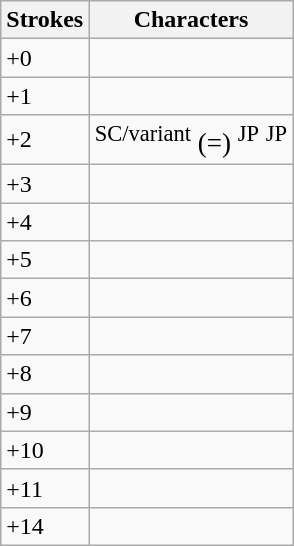<table class="wikitable">
<tr>
<th>Strokes</th>
<th>Characters</th>
</tr>
<tr --->
<td>+0</td>
<td style="font-size: large;"></td>
</tr>
<tr --->
<td>+1</td>
<td style="font-size: large;"></td>
</tr>
<tr --->
<td>+2</td>
<td style="font-size: large;">     <sup>SC/variant</sup> (=) <sup>JP</sup> <sup>JP</sup></td>
</tr>
<tr --->
<td>+3</td>
<td style="font-size: large;">    </td>
</tr>
<tr --->
<td>+4</td>
<td style="font-size: large;"></td>
</tr>
<tr --->
<td>+5</td>
<td style="font-size: large;"></td>
</tr>
<tr --->
<td>+6</td>
<td style="font-size: large;">  </td>
</tr>
<tr --->
<td>+7</td>
<td style="font-size: large;"></td>
</tr>
<tr --->
<td>+8</td>
<td style="font-size: large;"></td>
</tr>
<tr --->
<td>+9</td>
<td style="font-size: large;"> </td>
</tr>
<tr --->
<td>+10</td>
<td style="font-size: large;"> </td>
</tr>
<tr --->
<td>+11</td>
<td style="font-size: large;"></td>
</tr>
<tr --->
<td>+14</td>
<td style="font-size: large;"></td>
</tr>
</table>
